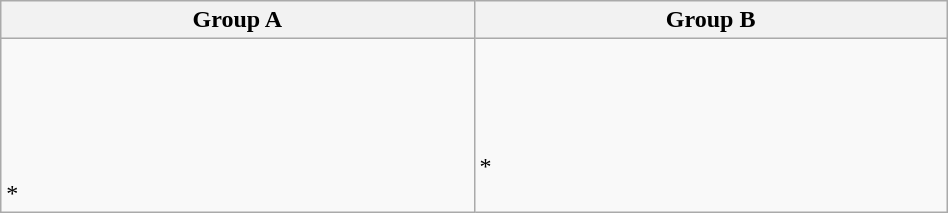<table class="wikitable" width=50%>
<tr>
<th width=50%>Group A</th>
<th width=50%>Group B</th>
</tr>
<tr>
<td valign=top><br><br>
<br>
<br>
<br>
 *</td>
<td valign=top><br><br>
<br>
<br>
<s></s> *</td>
</tr>
</table>
